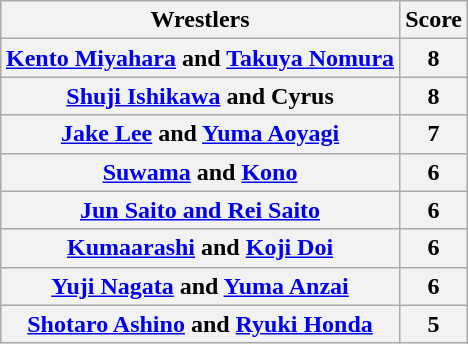<table class="wikitable" style="margin: 1em auto 1em auto">
<tr>
<th>Wrestlers</th>
<th>Score</th>
</tr>
<tr>
<th><a href='#'>Kento Miyahara</a> and <a href='#'>Takuya Nomura</a></th>
<th>8</th>
</tr>
<tr>
<th><a href='#'>Shuji Ishikawa</a> and Cyrus</th>
<th>8</th>
</tr>
<tr>
<th><a href='#'>Jake Lee</a> and <a href='#'>Yuma Aoyagi</a></th>
<th>7</th>
</tr>
<tr>
<th><a href='#'>Suwama</a> and <a href='#'>Kono</a></th>
<th>6</th>
</tr>
<tr>
<th><a href='#'>Jun Saito and Rei Saito</a></th>
<th>6</th>
</tr>
<tr>
<th><a href='#'>Kumaarashi</a> and <a href='#'>Koji Doi</a></th>
<th>6</th>
</tr>
<tr>
<th><a href='#'>Yuji Nagata</a> and <a href='#'>Yuma Anzai</a></th>
<th>6</th>
</tr>
<tr>
<th><a href='#'>Shotaro Ashino</a> and <a href='#'>Ryuki Honda</a></th>
<th>5</th>
</tr>
</table>
